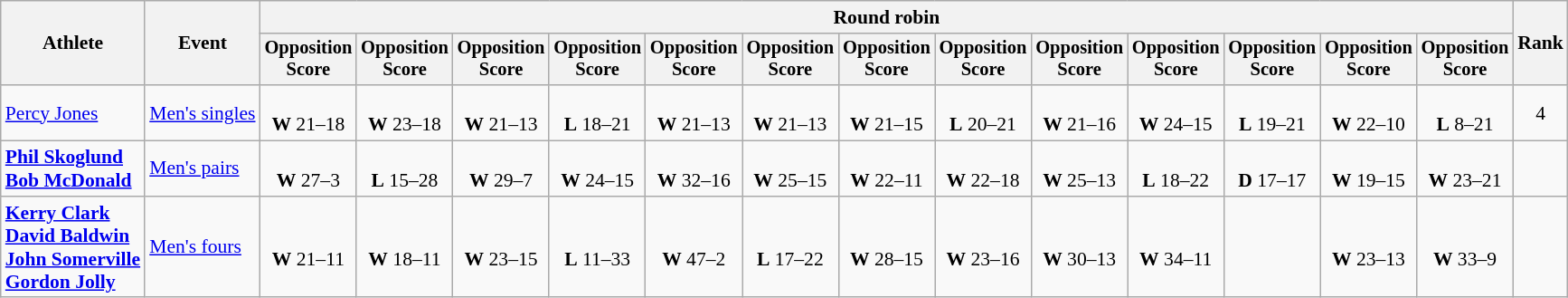<table class=wikitable style="font-size:90%;text-align:center">
<tr>
<th rowspan="2">Athlete</th>
<th rowspan="2">Event</th>
<th colspan=13>Round robin</th>
<th rowspan=2>Rank</th>
</tr>
<tr style="font-size:95%">
<th>Opposition<br>Score</th>
<th>Opposition<br>Score</th>
<th>Opposition<br>Score</th>
<th>Opposition<br>Score</th>
<th>Opposition<br>Score</th>
<th>Opposition<br>Score</th>
<th>Opposition<br>Score</th>
<th>Opposition<br>Score</th>
<th>Opposition<br>Score</th>
<th>Opposition<br>Score</th>
<th>Opposition<br>Score</th>
<th>Opposition<br>Score</th>
<th>Opposition<br>Score</th>
</tr>
<tr>
<td style="text-align:left;"><a href='#'>Percy Jones</a></td>
<td style="text-align:left;"><a href='#'>Men's singles</a></td>
<td><br><strong>W</strong> 21–18</td>
<td><br><strong>W</strong> 23–18</td>
<td><br><strong>W</strong> 21–13</td>
<td><br><strong>L</strong> 18–21</td>
<td><br><strong>W</strong> 21–13</td>
<td><br><strong>W</strong> 21–13</td>
<td><br><strong>W</strong> 21–15</td>
<td><br><strong>L</strong> 20–21</td>
<td><br><strong>W</strong> 21–16</td>
<td><br><strong>W</strong> 24–15</td>
<td><br><strong>L</strong> 19–21</td>
<td><br><strong>W</strong> 22–10</td>
<td><br><strong>L</strong> 8–21</td>
<td>4</td>
</tr>
<tr>
<td style="text-align:left;"><strong><a href='#'>Phil Skoglund</a><br><a href='#'>Bob McDonald</a></strong></td>
<td style="text-align:left;"><a href='#'>Men's pairs</a></td>
<td><br><strong>W</strong> 27–3</td>
<td><br><strong>L</strong> 15–28</td>
<td><br><strong>W</strong> 29–7</td>
<td><br><strong>W</strong> 24–15</td>
<td><br><strong>W</strong> 32–16</td>
<td><br><strong>W</strong> 25–15</td>
<td><br><strong>W</strong> 22–11</td>
<td><br><strong>W</strong> 22–18</td>
<td><br><strong>W</strong> 25–13</td>
<td><br><strong>L</strong> 18–22</td>
<td><br><strong>D</strong> 17–17</td>
<td><br><strong>W</strong> 19–15</td>
<td><br><strong>W</strong> 23–21</td>
<td></td>
</tr>
<tr>
<td style="text-align:left;"><strong><a href='#'>Kerry Clark</a><br><a href='#'>David Baldwin</a><br><a href='#'>John Somerville</a><br><a href='#'>Gordon Jolly</a></strong></td>
<td style="text-align:left;"><a href='#'>Men's fours</a></td>
<td><br><strong>W</strong> 21–11</td>
<td><br><strong>W</strong> 18–11</td>
<td><br><strong>W</strong> 23–15</td>
<td><br><strong>L</strong> 11–33</td>
<td><br><strong>W</strong> 47–2</td>
<td><br><strong>L</strong> 17–22</td>
<td><br><strong>W</strong> 28–15</td>
<td><br><strong>W</strong> 23–16</td>
<td><br><strong>W</strong> 30–13</td>
<td><br><strong>W</strong> 34–11</td>
<td></td>
<td><br><strong>W</strong> 23–13</td>
<td><br><strong>W</strong> 33–9</td>
<td></td>
</tr>
</table>
